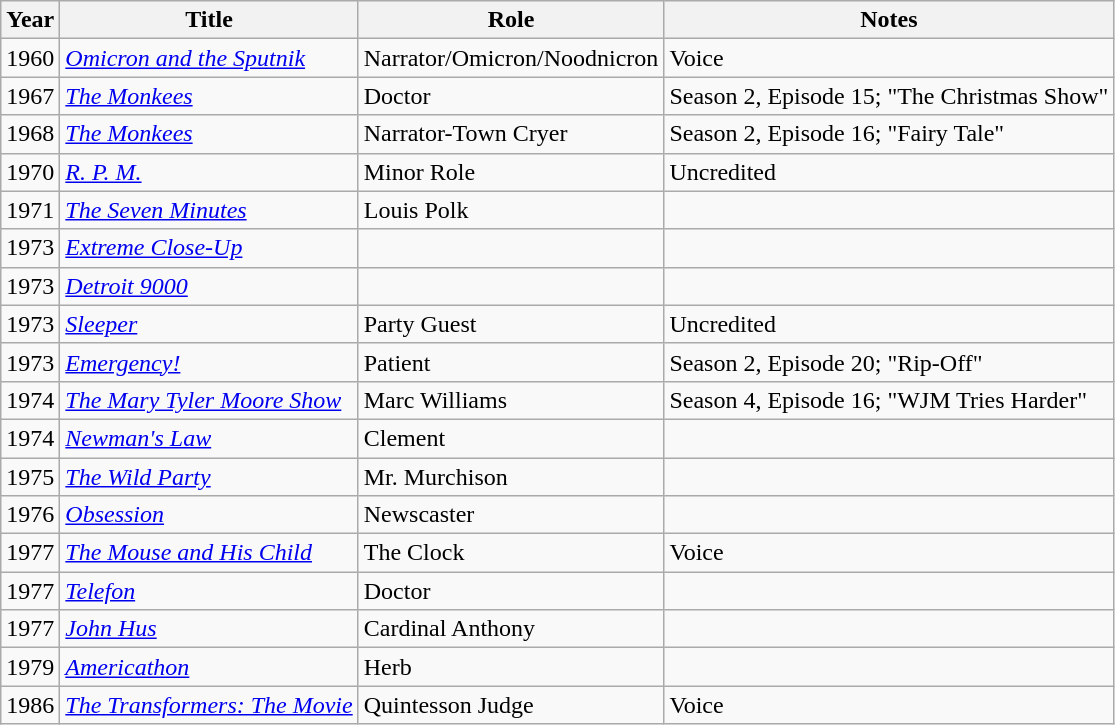<table class="wikitable">
<tr>
<th>Year</th>
<th>Title</th>
<th>Role</th>
<th>Notes</th>
</tr>
<tr>
<td>1960</td>
<td><em><a href='#'>Omicron and the Sputnik</a></em></td>
<td>Narrator/Omicron/Noodnicron</td>
<td>Voice</td>
</tr>
<tr>
<td>1967</td>
<td><em><a href='#'>The Monkees</a></em></td>
<td>Doctor</td>
<td>Season 2, Episode 15; "The Christmas Show"</td>
</tr>
<tr>
<td>1968</td>
<td><em><a href='#'>The Monkees</a></em></td>
<td>Narrator-Town Cryer</td>
<td>Season 2, Episode 16; "Fairy Tale"</td>
</tr>
<tr>
<td>1970</td>
<td><em><a href='#'>R. P. M.</a></em></td>
<td>Minor Role</td>
<td>Uncredited</td>
</tr>
<tr>
<td>1971</td>
<td><em><a href='#'>The Seven Minutes</a></em></td>
<td>Louis Polk</td>
<td></td>
</tr>
<tr>
<td>1973</td>
<td><em><a href='#'>Extreme Close-Up</a></em></td>
<td></td>
<td></td>
</tr>
<tr>
<td>1973</td>
<td><em><a href='#'>Detroit 9000</a></em></td>
<td></td>
<td></td>
</tr>
<tr>
<td>1973</td>
<td><em><a href='#'>Sleeper</a></em></td>
<td>Party Guest</td>
<td>Uncredited</td>
</tr>
<tr>
<td>1973</td>
<td><em><a href='#'>Emergency!</a></em></td>
<td>Patient</td>
<td>Season 2, Episode 20; "Rip-Off"</td>
</tr>
<tr>
<td>1974</td>
<td><em><a href='#'>The Mary Tyler Moore Show</a></em></td>
<td>Marc Williams</td>
<td>Season 4, Episode 16; "WJM Tries Harder"</td>
</tr>
<tr>
<td>1974</td>
<td><em><a href='#'>Newman's Law</a></em></td>
<td>Clement</td>
<td></td>
</tr>
<tr>
<td>1975</td>
<td><em><a href='#'>The Wild Party</a></em></td>
<td>Mr. Murchison</td>
<td></td>
</tr>
<tr>
<td>1976</td>
<td><em><a href='#'>Obsession</a></em></td>
<td>Newscaster</td>
<td></td>
</tr>
<tr>
<td>1977</td>
<td><em><a href='#'>The Mouse and His Child</a></em></td>
<td>The Clock</td>
<td>Voice</td>
</tr>
<tr>
<td>1977</td>
<td><em><a href='#'>Telefon</a></em></td>
<td>Doctor</td>
<td></td>
</tr>
<tr>
<td>1977</td>
<td><em><a href='#'>John Hus</a></em></td>
<td>Cardinal Anthony</td>
<td></td>
</tr>
<tr>
<td>1979</td>
<td><em><a href='#'>Americathon</a></em></td>
<td>Herb</td>
<td></td>
</tr>
<tr>
<td>1986</td>
<td><em><a href='#'>The Transformers: The Movie</a></em></td>
<td>Quintesson Judge</td>
<td>Voice</td>
</tr>
</table>
